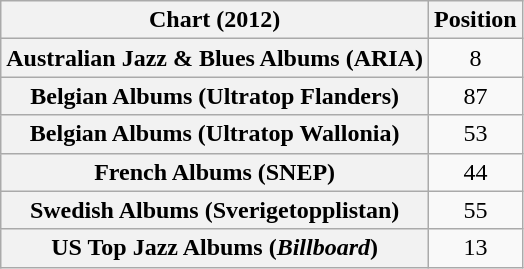<table class="wikitable sortable plainrowheaders" style="text-align:center">
<tr>
<th scope="col">Chart (2012)</th>
<th scope="col">Position</th>
</tr>
<tr>
<th scope="row">Australian Jazz & Blues Albums (ARIA)</th>
<td>8</td>
</tr>
<tr>
<th scope="row">Belgian Albums (Ultratop Flanders)</th>
<td>87</td>
</tr>
<tr>
<th scope="row">Belgian Albums (Ultratop Wallonia)</th>
<td>53</td>
</tr>
<tr>
<th scope="row">French Albums (SNEP)</th>
<td>44</td>
</tr>
<tr>
<th scope="row">Swedish Albums (Sverigetopplistan)</th>
<td>55</td>
</tr>
<tr>
<th scope="row">US Top Jazz Albums (<em>Billboard</em>)</th>
<td>13</td>
</tr>
</table>
